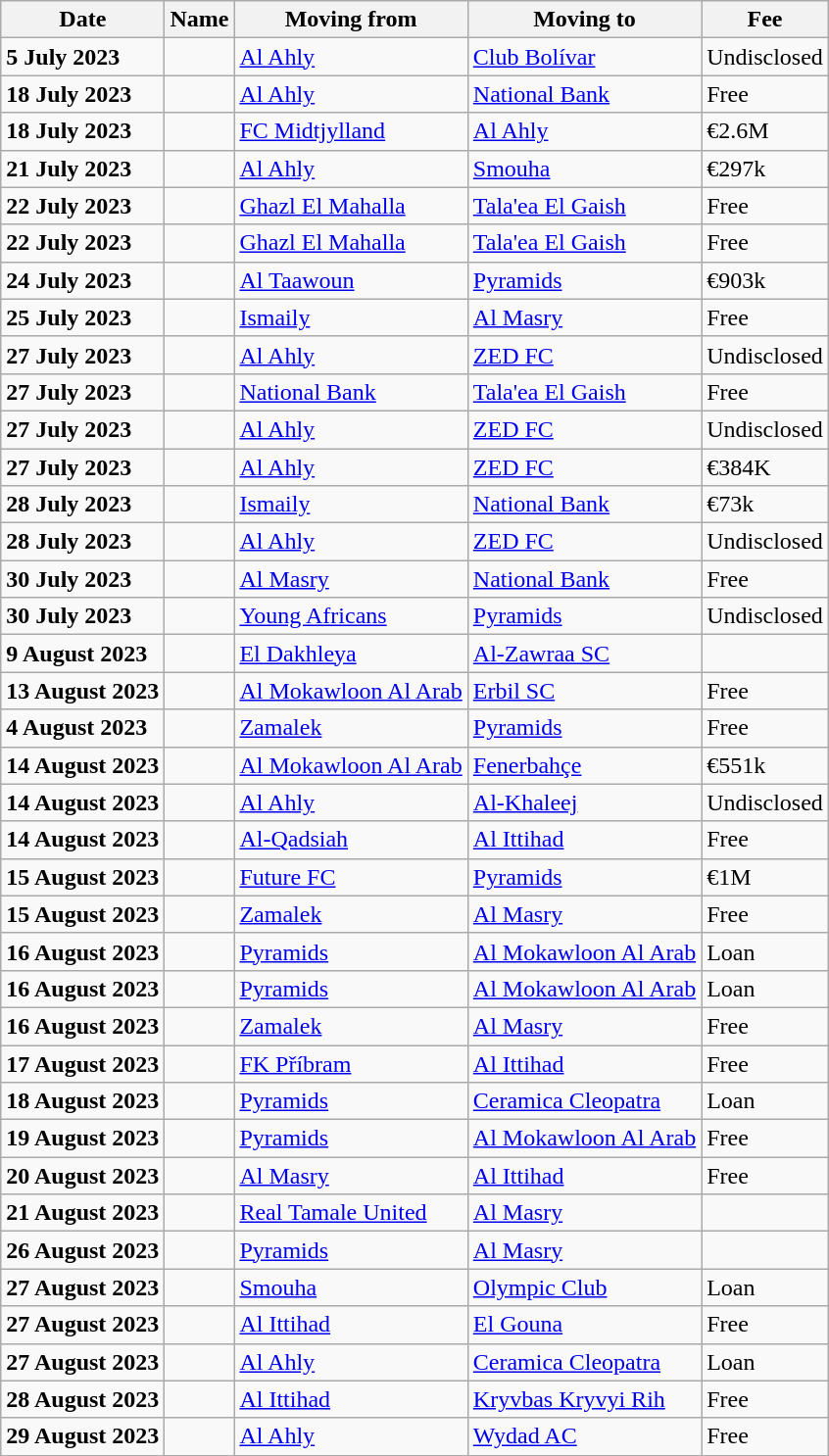<table class="wikitable sortable">
<tr>
<th>Date</th>
<th>Name</th>
<th>Moving from</th>
<th>Moving to</th>
<th>Fee</th>
</tr>
<tr>
<td><strong>5 July 2023</strong></td>
<td></td>
<td><a href='#'>Al Ahly</a></td>
<td> <a href='#'>Club Bolívar</a></td>
<td>Undisclosed</td>
</tr>
<tr>
<td><strong>18 July 2023</strong></td>
<td></td>
<td><a href='#'>Al Ahly</a></td>
<td><a href='#'>National Bank</a></td>
<td>Free</td>
</tr>
<tr>
<td><strong>18 July 2023</strong></td>
<td></td>
<td> <a href='#'>FC Midtjylland</a></td>
<td><a href='#'>Al Ahly</a></td>
<td>€2.6M</td>
</tr>
<tr>
<td><strong>21 July 2023</strong></td>
<td></td>
<td><a href='#'>Al Ahly</a></td>
<td><a href='#'>Smouha</a></td>
<td>€297k</td>
</tr>
<tr>
<td><strong>22 July 2023</strong></td>
<td></td>
<td><a href='#'>Ghazl El Mahalla</a></td>
<td><a href='#'>Tala'ea El Gaish</a></td>
<td>Free</td>
</tr>
<tr>
<td><strong>22 July 2023</strong></td>
<td></td>
<td><a href='#'>Ghazl El Mahalla</a></td>
<td><a href='#'>Tala'ea El Gaish</a></td>
<td>Free</td>
</tr>
<tr>
<td><strong>24 July 2023</strong></td>
<td></td>
<td> <a href='#'>Al Taawoun</a></td>
<td><a href='#'>Pyramids</a></td>
<td>€903k</td>
</tr>
<tr>
<td><strong>25 July 2023</strong></td>
<td></td>
<td><a href='#'>Ismaily</a></td>
<td><a href='#'>Al Masry</a></td>
<td>Free</td>
</tr>
<tr>
<td><strong>27 July 2023</strong></td>
<td></td>
<td><a href='#'>Al Ahly</a></td>
<td><a href='#'>ZED FC</a></td>
<td>Undisclosed</td>
</tr>
<tr>
<td><strong>27 July 2023</strong></td>
<td></td>
<td><a href='#'>National Bank</a></td>
<td><a href='#'>Tala'ea El Gaish</a></td>
<td>Free</td>
</tr>
<tr>
<td><strong>27 July 2023</strong></td>
<td></td>
<td><a href='#'>Al Ahly</a></td>
<td><a href='#'>ZED FC</a></td>
<td>Undisclosed</td>
</tr>
<tr>
<td><strong>27 July 2023</strong></td>
<td></td>
<td><a href='#'>Al Ahly</a></td>
<td><a href='#'>ZED FC</a></td>
<td>€384K</td>
</tr>
<tr>
<td><strong>28 July 2023</strong></td>
<td></td>
<td><a href='#'>Ismaily</a></td>
<td><a href='#'>National Bank</a></td>
<td>€73k</td>
</tr>
<tr>
<td><strong>28 July 2023</strong></td>
<td></td>
<td><a href='#'>Al Ahly</a></td>
<td><a href='#'>ZED FC</a></td>
<td>Undisclosed</td>
</tr>
<tr>
<td><strong>30 July 2023</strong></td>
<td></td>
<td><a href='#'>Al Masry</a></td>
<td><a href='#'>National Bank</a></td>
<td>Free</td>
</tr>
<tr>
<td><strong>30 July 2023</strong></td>
<td></td>
<td> <a href='#'>Young Africans</a></td>
<td><a href='#'>Pyramids</a></td>
<td>Undisclosed</td>
</tr>
<tr>
<td><strong>9 August 2023</strong></td>
<td></td>
<td><a href='#'>El Dakhleya</a></td>
<td> <a href='#'>Al-Zawraa SC</a></td>
<td></td>
</tr>
<tr>
<td><strong>13 August 2023</strong></td>
<td></td>
<td><a href='#'>Al Mokawloon Al Arab</a></td>
<td> <a href='#'>Erbil SC</a></td>
<td>Free</td>
</tr>
<tr>
<td><strong>4 August 2023</strong></td>
<td></td>
<td><a href='#'>Zamalek</a></td>
<td><a href='#'>Pyramids</a></td>
<td>Free</td>
</tr>
<tr>
<td><strong>14 August 2023</strong></td>
<td></td>
<td><a href='#'>Al Mokawloon Al Arab</a></td>
<td> <a href='#'>Fenerbahçe</a></td>
<td>€551k</td>
</tr>
<tr>
<td><strong>14 August 2023</strong></td>
<td></td>
<td><a href='#'>Al Ahly</a></td>
<td> <a href='#'>Al-Khaleej</a></td>
<td>Undisclosed</td>
</tr>
<tr>
<td><strong>14 August 2023</strong></td>
<td></td>
<td> <a href='#'>Al-Qadsiah</a></td>
<td><a href='#'>Al Ittihad</a></td>
<td>Free</td>
</tr>
<tr>
<td><strong>15 August 2023</strong></td>
<td></td>
<td><a href='#'>Future FC</a></td>
<td><a href='#'>Pyramids</a></td>
<td>€1M</td>
</tr>
<tr>
<td><strong>15 August 2023</strong></td>
<td></td>
<td><a href='#'>Zamalek</a></td>
<td><a href='#'>Al Masry</a></td>
<td>Free</td>
</tr>
<tr>
<td><strong>16 August 2023</strong></td>
<td></td>
<td><a href='#'>Pyramids</a></td>
<td><a href='#'>Al Mokawloon Al Arab</a></td>
<td>Loan</td>
</tr>
<tr>
<td><strong>16 August 2023</strong></td>
<td></td>
<td><a href='#'>Pyramids</a></td>
<td><a href='#'>Al Mokawloon Al Arab</a></td>
<td>Loan</td>
</tr>
<tr>
<td><strong>16 August 2023</strong></td>
<td></td>
<td><a href='#'>Zamalek</a></td>
<td><a href='#'>Al Masry</a></td>
<td>Free</td>
</tr>
<tr>
<td><strong>17 August 2023</strong></td>
<td></td>
<td> <a href='#'>FK Příbram</a></td>
<td><a href='#'>Al Ittihad</a></td>
<td>Free</td>
</tr>
<tr>
<td><strong>18 August 2023</strong></td>
<td></td>
<td><a href='#'>Pyramids</a></td>
<td><a href='#'>Ceramica Cleopatra</a></td>
<td>Loan</td>
</tr>
<tr>
<td><strong>19 August 2023</strong></td>
<td></td>
<td><a href='#'>Pyramids</a></td>
<td><a href='#'>Al Mokawloon Al Arab</a></td>
<td>Free</td>
</tr>
<tr>
<td><strong>20 August 2023</strong></td>
<td></td>
<td><a href='#'>Al Masry</a></td>
<td><a href='#'>Al Ittihad</a></td>
<td>Free</td>
</tr>
<tr>
<td><strong>21 August 2023</strong></td>
<td></td>
<td> <a href='#'>Real Tamale United</a></td>
<td><a href='#'>Al Masry</a></td>
<td></td>
</tr>
<tr>
<td><strong>26 August 2023</strong></td>
<td></td>
<td><a href='#'>Pyramids</a></td>
<td><a href='#'>Al Masry</a></td>
<td></td>
</tr>
<tr>
<td><strong>27 August 2023</strong></td>
<td></td>
<td><a href='#'>Smouha</a></td>
<td><a href='#'>Olympic Club</a></td>
<td>Loan</td>
</tr>
<tr>
<td><strong>27 August 2023</strong></td>
<td></td>
<td><a href='#'>Al Ittihad</a></td>
<td><a href='#'>El Gouna</a></td>
<td>Free</td>
</tr>
<tr>
<td><strong>27 August 2023</strong></td>
<td></td>
<td><a href='#'>Al Ahly</a></td>
<td><a href='#'>Ceramica Cleopatra</a></td>
<td>Loan</td>
</tr>
<tr>
<td><strong>28 August 2023</strong></td>
<td></td>
<td><a href='#'>Al Ittihad</a></td>
<td> <a href='#'>Kryvbas Kryvyi Rih</a></td>
<td>Free</td>
</tr>
<tr>
<td><strong>29 August 2023</strong></td>
<td></td>
<td><a href='#'>Al Ahly</a></td>
<td> <a href='#'>Wydad AC</a></td>
<td>Free</td>
</tr>
<tr>
</tr>
</table>
